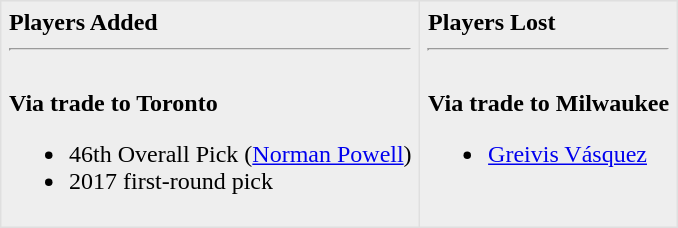<table border=1 style="border-collapse:collapse; background-color:#eeeeee" bordercolor="#DFDFDF" cellpadding="5">
<tr>
<td valign="top"><strong>Players Added</strong> <hr><br><strong>Via trade to Toronto</strong><ul><li>46th Overall Pick (<a href='#'>Norman Powell</a>)</li><li>2017 first-round pick</li></ul></td>
<td valign="top"><strong>Players Lost</strong> <hr><br><strong>Via trade to Milwaukee</strong><ul><li><a href='#'>Greivis Vásquez</a></li></ul></td>
</tr>
</table>
